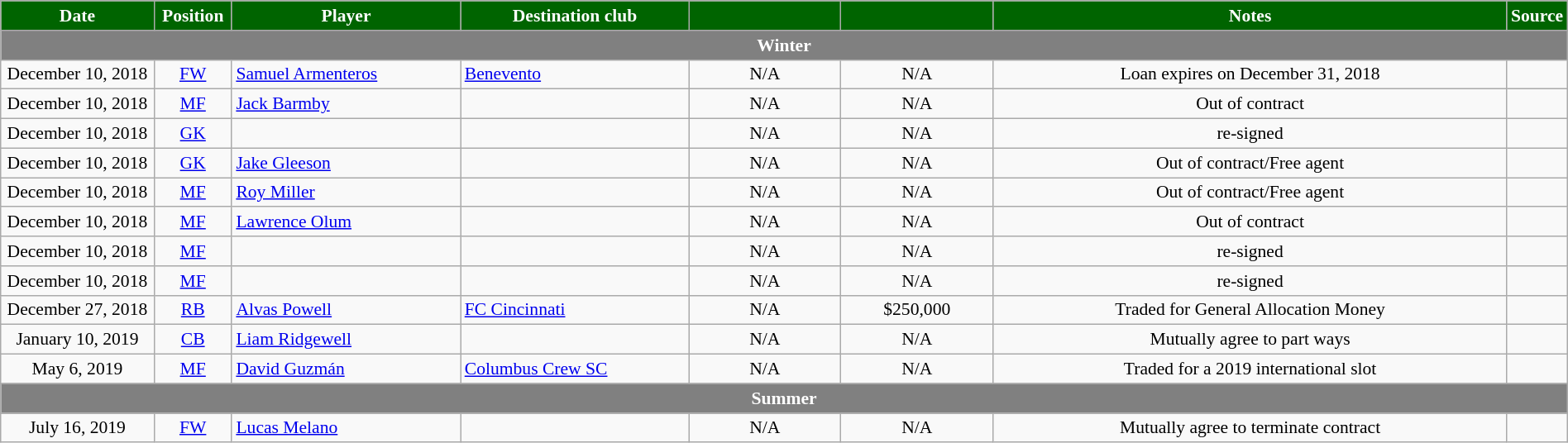<table class="wikitable" style="text-align:center; font-size:90%; width:100%;">
<tr>
<th style="background:darkgreen; color:white; text-align:center; width:10%">Date</th>
<th style="background:darkgreen; color:white; text-align:center; width:5%">Position</th>
<th style="background:darkgreen; color:white; text-align:center; width:15%">Player</th>
<th style="background:darkgreen; color:white; text-align:center; width:15%">Destination club</th>
<th style="background:darkgreen; color:white; text-align:center; width:10%"></th>
<th style="background:darkgreen; color:white; text-align:center; width:10%"></th>
<th style="background:darkgreen; color:white; text-align:center; width:34%">Notes</th>
<th style="background:darkgreen; color:white; text-align:center; width:1%">Source</th>
</tr>
<tr>
<th colspan="8" style="background:gray; color:white; text-align:center;">Winter</th>
</tr>
<tr>
<td style="text-align:center;">December 10, 2018</td>
<td style="text-align:center;"><a href='#'>FW</a></td>
<td align=left> <a href='#'>Samuel Armenteros</a></td>
<td align=left> <a href='#'>Benevento</a></td>
<td style="text-align:center;">N/A</td>
<td style="text-align:center;">N/A</td>
<td>Loan expires on December 31, 2018</td>
<td style="text-align:center;"></td>
</tr>
<tr>
<td style="text-align:center;">December 10, 2018</td>
<td style="text-align:center;"><a href='#'>MF</a></td>
<td align=left> <a href='#'>Jack Barmby</a></td>
<td align=left></td>
<td style="text-align:center;">N/A</td>
<td style="text-align:center;">N/A</td>
<td>Out of contract</td>
<td style="text-align:center;"></td>
</tr>
<tr>
<td style="text-align:center;">December 10, 2018</td>
<td style="text-align:center;"><a href='#'>GK</a></td>
<td align=left> </td>
<td align=left></td>
<td style="text-align:center;">N/A</td>
<td style="text-align:center;">N/A</td>
<td> re-signed</td>
<td style="text-align:center;"></td>
</tr>
<tr>
<td style="text-align:center;">December 10, 2018</td>
<td style="text-align:center;"><a href='#'>GK</a></td>
<td align=left> <a href='#'>Jake Gleeson</a></td>
<td align=left></td>
<td style="text-align:center;">N/A</td>
<td style="text-align:center;">N/A</td>
<td>Out of contract/Free agent</td>
<td style="text-align:center;"></td>
</tr>
<tr>
<td style="text-align:center;">December 10, 2018</td>
<td style="text-align:center;"><a href='#'>MF</a></td>
<td align=left> <a href='#'>Roy Miller</a></td>
<td align=left></td>
<td style="text-align:center;">N/A</td>
<td style="text-align:center;">N/A</td>
<td>Out of contract/Free agent</td>
<td style="text-align:center;"></td>
</tr>
<tr>
<td style="text-align:center;">December 10, 2018</td>
<td style="text-align:center;"><a href='#'>MF</a></td>
<td align=left> <a href='#'>Lawrence Olum</a></td>
<td align=left></td>
<td style="text-align:center;">N/A</td>
<td style="text-align:center;">N/A</td>
<td>Out of contract</td>
<td style="text-align:center;"></td>
</tr>
<tr>
<td style="text-align:center;">December 10, 2018</td>
<td style="text-align:center;"><a href='#'>MF</a></td>
<td align=left> </td>
<td align=left></td>
<td style="text-align:center;">N/A</td>
<td style="text-align:center;">N/A</td>
<td> re-signed</td>
<td style="text-align:center;"></td>
</tr>
<tr>
<td style="text-align:center;">December 10, 2018</td>
<td style="text-align:center;"><a href='#'>MF</a></td>
<td align=left> </td>
<td align=left></td>
<td style="text-align:center;">N/A</td>
<td style="text-align:center;">N/A</td>
<td> re-signed</td>
<td style="text-align:center;"></td>
</tr>
<tr>
<td style="text-align:center;">December 27, 2018</td>
<td style="text-align:center;"><a href='#'>RB</a></td>
<td align=left> <a href='#'>Alvas Powell</a></td>
<td align=left> <a href='#'>FC Cincinnati</a></td>
<td style="text-align:center;">N/A</td>
<td style="text-align:center;">$250,000</td>
<td>Traded for General Allocation Money</td>
<td style="text-align:center;"></td>
</tr>
<tr>
<td style="text-align:center;">January 10, 2019</td>
<td style="text-align:center;"><a href='#'>CB</a></td>
<td align=left> <a href='#'>Liam Ridgewell</a></td>
<td align=left></td>
<td style="text-align:center;">N/A</td>
<td style="text-align:center;">N/A</td>
<td>Mutually agree to part ways</td>
<td style="text-align:center;"></td>
</tr>
<tr>
<td style="text-align:center;">May 6, 2019</td>
<td style="text-align:center;"><a href='#'>MF</a></td>
<td align=left> <a href='#'>David Guzmán</a></td>
<td align=left> <a href='#'>Columbus Crew SC</a></td>
<td style="text-align:center;">N/A</td>
<td style="text-align:center;">N/A</td>
<td>Traded for a 2019 international slot</td>
<td style="text-align:center;"></td>
</tr>
<tr>
<th colspan="8" style="background:gray; color:white; text-align:center;">Summer</th>
</tr>
<tr>
<td style="text-align:center;">July 16, 2019</td>
<td style="text-align:center;"><a href='#'>FW</a></td>
<td align=left> <a href='#'>Lucas Melano</a></td>
<td align=left></td>
<td style="text-align:center;">N/A</td>
<td style="text-align:center;">N/A</td>
<td>Mutually agree to terminate contract</td>
<td style="text-align:center;"></td>
</tr>
</table>
